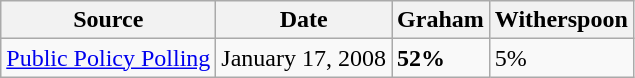<table class="wikitable sortable">
<tr>
<th>Source</th>
<th>Date</th>
<th>Graham</th>
<th>Witherspoon</th>
</tr>
<tr>
<td><a href='#'>Public Policy Polling</a></td>
<td>January 17, 2008</td>
<td><strong>52%</strong></td>
<td>5%</td>
</tr>
</table>
